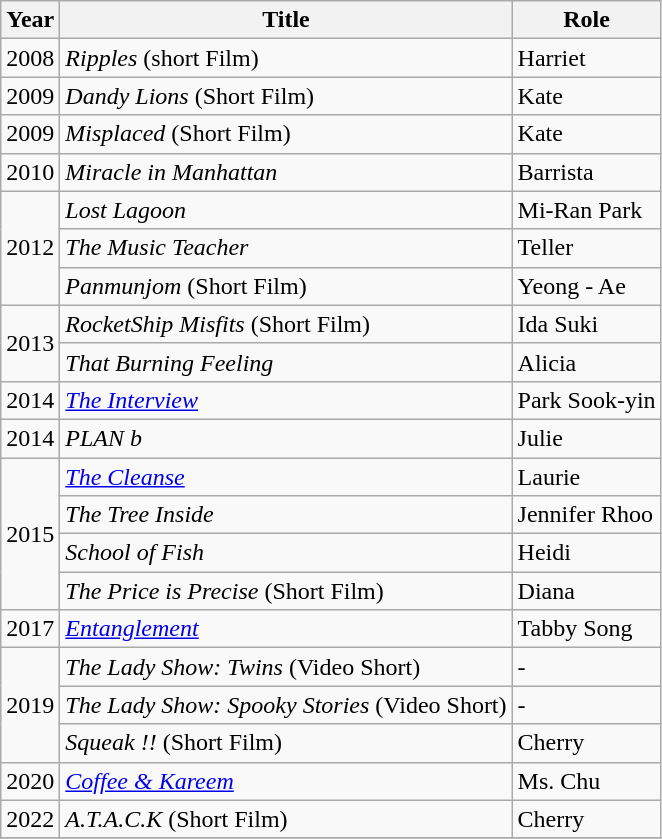<table class="wikitable sortable">
<tr>
<th>Year</th>
<th>Title</th>
<th>Role</th>
</tr>
<tr>
<td>2008</td>
<td><em>Ripples</em> (short Film)</td>
<td>Harriet</td>
</tr>
<tr>
<td>2009</td>
<td><em>Dandy Lions</em> (Short Film)</td>
<td>Kate</td>
</tr>
<tr>
<td>2009</td>
<td><em>Misplaced</em> (Short Film)</td>
<td>Kate</td>
</tr>
<tr>
<td>2010</td>
<td><em>Miracle in Manhattan</em></td>
<td>Barrista</td>
</tr>
<tr>
<td rowspan="3">2012</td>
<td><em>Lost Lagoon</em></td>
<td>Mi-Ran Park</td>
</tr>
<tr>
<td data-sort-value="Music Teacher, The"><em>The Music Teacher</em></td>
<td>Teller</td>
</tr>
<tr>
<td><em>Panmunjom</em> (Short Film)</td>
<td>Yeong - Ae</td>
</tr>
<tr>
<td rowspan="2">2013</td>
<td><em>RocketShip Misfits</em> (Short Film)</td>
<td>Ida Suki</td>
</tr>
<tr>
<td><em>That Burning Feeling</em></td>
<td>Alicia</td>
</tr>
<tr>
<td>2014</td>
<td data-sort-value="Interview, The"><em><a href='#'>The Interview</a></em></td>
<td>Park Sook-yin</td>
</tr>
<tr>
<td>2014</td>
<td><em>PLAN b</em></td>
<td>Julie</td>
</tr>
<tr>
<td rowspan="4">2015</td>
<td data-sort-value="Cleanse, The"><em><a href='#'>The Cleanse</a></em></td>
<td>Laurie</td>
</tr>
<tr>
<td data-sort-value="Tree Inside, The"><em>The Tree Inside</em></td>
<td>Jennifer Rhoo</td>
</tr>
<tr>
<td><em>School of Fish</em></td>
<td>Heidi</td>
</tr>
<tr>
<td data-sort-value="Price is Precise, The"><em>The Price is Precise</em> (Short Film)</td>
<td>Diana</td>
</tr>
<tr>
<td>2017</td>
<td><em><a href='#'>Entanglement</a></em></td>
<td>Tabby Song</td>
</tr>
<tr>
<td rowspan="3">2019</td>
<td data-sort-value="Lady Show: Twins, The"><em>The Lady Show: Twins</em> (Video Short)</td>
<td>-</td>
</tr>
<tr>
<td data-sort-value="Lady Show: Spooky Stories, The"><em>The Lady Show: Spooky Stories</em> (Video Short)</td>
<td>-</td>
</tr>
<tr>
<td><em>Squeak !!</em> (Short Film)</td>
<td>Cherry</td>
</tr>
<tr>
<td>2020</td>
<td><em><a href='#'>Coffee & Kareem</a></em></td>
<td>Ms. Chu</td>
</tr>
<tr>
<td>2022</td>
<td><em>A.T.A.C.K </em> (Short Film)</td>
<td>Cherry</td>
</tr>
<tr>
</tr>
</table>
